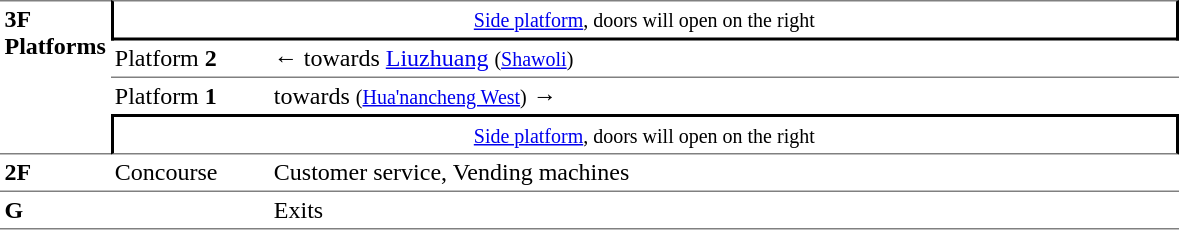<table border=0 cellspacing=0 cellpadding=3>
<tr>
<td style="border-top:solid 1px gray;border-bottom:solid 1px gray;width:50px;vertical-align:top;" rowspan=4><strong>3F<br>Platforms</strong></td>
<td style="border-top:solid 1px gray;border-right:solid 2px black;border-left:solid 2px black;border-bottom:solid 2px black;width:100px;text-align:center;" colspan=2><small><a href='#'>Side platform</a>, doors will open on the right</small></td>
</tr>
<tr>
<td style="border-bottom:solid 1px gray;width:100px;">Platform <span> <strong>2</strong></span></td>
<td style="border-bottom:solid 1px gray;width:600px;">←  towards <a href='#'>Liuzhuang</a> <small>(<a href='#'>Shawoli</a>)</small></td>
</tr>
<tr>
<td>Platform <span> <strong>1</strong></span></td>
<td>  towards  <small>(<a href='#'>Hua'nancheng West</a>)</small> →</td>
</tr>
<tr>
<td style="border-top:solid 2px black;border-right:solid 2px black;border-left:solid 2px black;border-bottom:solid 1px gray;text-align:center;" colspan=2><small><a href='#'>Side platform</a>, doors will open on the right</small></td>
</tr>
<tr>
<td style="border-bottom:solid 1px gray;vertical-align:top;"><strong>2F</strong></td>
<td style="border-bottom:solid 1px gray;vertical-align:top;">Concourse<br></td>
<td style="border-bottom:solid 1px gray;vertical-align:top;">Customer service, Vending machines</td>
</tr>
<tr>
<td style="border-bottom:solid 1px gray;vertical-align:top;"><strong>G</strong></td>
<td style="border-bottom:solid 1px gray;vertical-align:top;"></td>
<td style="border-bottom:solid 1px gray;vertical-align:top;">Exits</td>
</tr>
</table>
